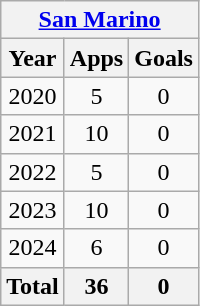<table class="wikitable" style="text-align:center">
<tr>
<th colspan=5><a href='#'>San Marino</a></th>
</tr>
<tr>
<th>Year</th>
<th>Apps</th>
<th>Goals</th>
</tr>
<tr>
<td>2020</td>
<td>5</td>
<td>0</td>
</tr>
<tr>
<td>2021</td>
<td>10</td>
<td>0</td>
</tr>
<tr>
<td>2022</td>
<td>5</td>
<td>0</td>
</tr>
<tr>
<td>2023</td>
<td>10</td>
<td>0</td>
</tr>
<tr>
<td>2024</td>
<td>6</td>
<td>0</td>
</tr>
<tr>
<th>Total</th>
<th>36</th>
<th>0</th>
</tr>
</table>
